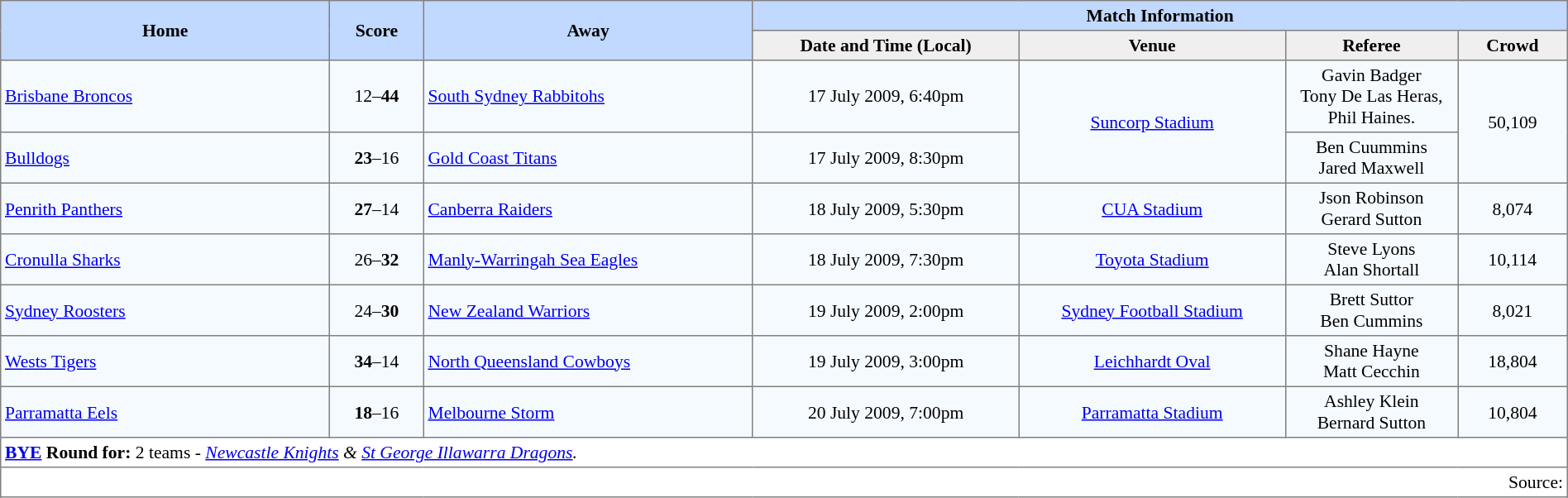<table border="1" cellpadding="3" cellspacing="0" style="border-collapse:collapse; font-size:90%; width:100%;">
<tr style="background:#c1d8ff;">
<th rowspan="2" style="width:21%;">Home</th>
<th rowspan="2" style="width:6%;">Score</th>
<th rowspan="2" style="width:21%;">Away</th>
<th colspan=6>Match Information</th>
</tr>
<tr style="background:#efefef;">
<th width=17%>Date and Time (Local)</th>
<th width=17%>Venue</th>
<th width=11%>Referee</th>
<th width=7%>Crowd</th>
</tr>
<tr style="text-align:center; background:#f5faff;">
<td align=left> <a href='#'>Brisbane Broncos</a></td>
<td>12–<strong>44</strong></td>
<td align=left> <a href='#'>South Sydney Rabbitohs</a></td>
<td>17 July 2009, 6:40pm</td>
<td rowspan="2"><a href='#'>Suncorp Stadium</a></td>
<td>Gavin Badger<br>Tony De Las Heras, Phil Haines.</td>
<td rowspan="2">50,109</td>
</tr>
<tr style="text-align:center; background:#f5faff;">
<td align=left> <a href='#'>Bulldogs</a></td>
<td><strong>23</strong>–16</td>
<td align=left> <a href='#'>Gold Coast Titans</a></td>
<td>17 July 2009, 8:30pm</td>
<td>Ben Cuummins<br>Jared Maxwell</td>
</tr>
<tr style="text-align:center; background:#f5faff;">
<td align=left> <a href='#'>Penrith Panthers</a></td>
<td><strong>27</strong>–14</td>
<td align=left> <a href='#'>Canberra Raiders</a></td>
<td>18 July 2009, 5:30pm</td>
<td><a href='#'>CUA Stadium</a></td>
<td>Json Robinson<br>Gerard Sutton</td>
<td>8,074</td>
</tr>
<tr style="text-align:center; background:#f5faff;">
<td align=left> <a href='#'>Cronulla Sharks</a></td>
<td>26–<strong>32</strong></td>
<td align=left> <a href='#'>Manly-Warringah Sea Eagles</a></td>
<td>18 July 2009, 7:30pm</td>
<td><a href='#'>Toyota Stadium</a></td>
<td>Steve Lyons<br>Alan Shortall</td>
<td>10,114</td>
</tr>
<tr style="text-align:center; background:#f5faff;">
<td align=left> <a href='#'>Sydney Roosters</a></td>
<td>24–<strong>30</strong></td>
<td align=left> <a href='#'>New Zealand Warriors</a></td>
<td>19 July 2009, 2:00pm</td>
<td><a href='#'>Sydney Football Stadium</a></td>
<td>Brett Suttor<br>Ben Cummins</td>
<td>8,021</td>
</tr>
<tr style="text-align:center; background:#f5faff;">
<td align=left> <a href='#'>Wests Tigers</a></td>
<td><strong>34</strong>–14</td>
<td align=left> <a href='#'>North Queensland Cowboys</a></td>
<td>19 July 2009, 3:00pm</td>
<td><a href='#'>Leichhardt Oval</a></td>
<td>Shane Hayne<br>Matt Cecchin</td>
<td>18,804</td>
</tr>
<tr style="text-align:center; background:#f5faff;">
<td align=left> <a href='#'>Parramatta Eels</a></td>
<td><strong>18</strong>–16</td>
<td align=left> <a href='#'>Melbourne Storm</a></td>
<td>20 July 2009, 7:00pm</td>
<td><a href='#'>Parramatta Stadium</a></td>
<td>Ashley Klein<br>Bernard Sutton</td>
<td>10,804</td>
</tr>
<tr>
<td colspan="7" style="text-align:left;"><strong><a href='#'>BYE</a> Round for:</strong> 2 teams - <em><a href='#'>Newcastle Knights</a> & <a href='#'>St George Illawarra Dragons</a>.</em></td>
</tr>
<tr>
<td colspan="7" style="text-align:right;">Source: </td>
</tr>
</table>
